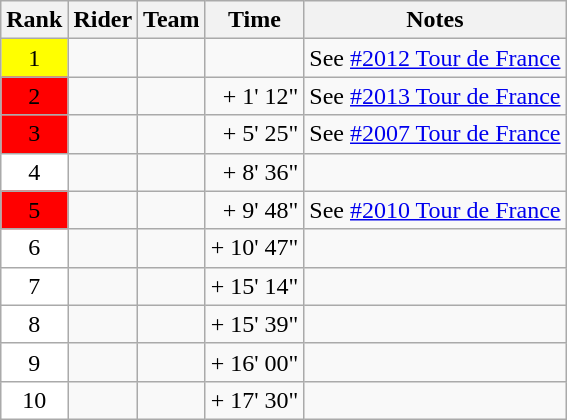<table class="wikitable">
<tr>
<th>Rank</th>
<th>Rider</th>
<th>Team</th>
<th>Time</th>
<th>Notes</th>
</tr>
<tr>
<td style="text-align:center;background:yellow;">1</td>
<td nowrap> </td>
<td></td>
<td style="text-align:right;"></td>
<td>See <a href='#'>#2012 Tour de France</a></td>
</tr>
<tr>
<td style="text-align:center;background:red">2</td>
<td nowrap> </td>
<td></td>
<td style="text-align:right;">+ 1' 12"</td>
<td>See <a href='#'>#2013 Tour de France</a></td>
</tr>
<tr>
<td style="text-align:center;background:red">3</td>
<td nowrap> </td>
<td></td>
<td style="text-align:right;">+ 5' 25"</td>
<td>See <a href='#'>#2007 Tour de France</a></td>
</tr>
<tr>
<td style="text-align:center;background:white">4</td>
<td nowrap></td>
<td></td>
<td style="text-align:right;">+ 8' 36"</td>
<td></td>
</tr>
<tr>
<td style="text-align:center;background:red">5</td>
<td nowrap></td>
<td></td>
<td style="text-align:right;">+ 9' 48"</td>
<td>See <a href='#'>#2010 Tour de France</a></td>
</tr>
<tr>
<td style="text-align:center;background:white">6</td>
<td nowrap> </td>
<td></td>
<td style="text-align:right;">+ 10' 47"</td>
<td></td>
</tr>
<tr>
<td style="text-align:center;background:white">7</td>
<td nowrap></td>
<td></td>
<td style="text-align:right;">+ 15' 14"</td>
<td></td>
</tr>
<tr>
<td style="text-align:center;background:white">8</td>
<td nowrap></td>
<td></td>
<td style="text-align:right;">+ 15' 39"</td>
<td></td>
</tr>
<tr>
<td style="text-align:center;background:white">9</td>
<td nowrap> </td>
<td></td>
<td style="text-align:right;">+ 16' 00"</td>
<td></td>
</tr>
<tr>
<td style="text-align:center;background:white">10</td>
<td nowrap></td>
<td></td>
<td style="text-align:right;">+ 17' 30"</td>
<td></td>
</tr>
</table>
